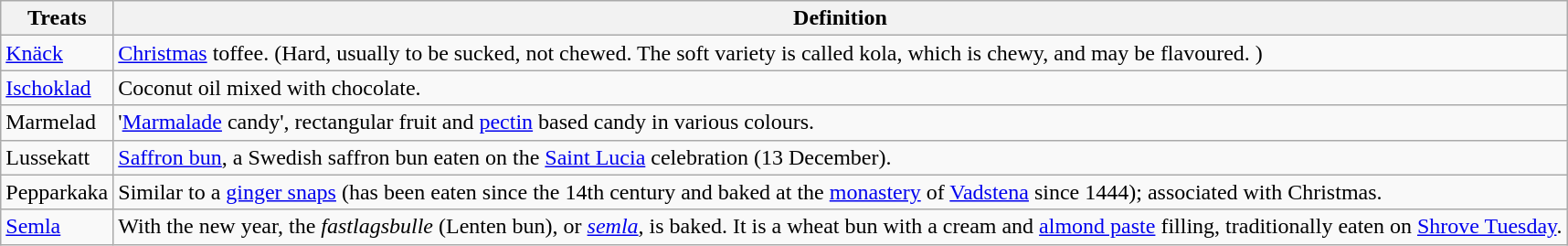<table class="wikitable">
<tr>
<th>Treats</th>
<th>Definition</th>
</tr>
<tr>
<td><a href='#'>Knäck</a></td>
<td><a href='#'>Christmas</a> toffee. (Hard, usually to be sucked, not chewed. The soft variety is called kola, which is chewy, and may be flavoured. )</td>
</tr>
<tr>
<td><a href='#'>Ischoklad</a></td>
<td>Coconut oil mixed with chocolate.</td>
</tr>
<tr>
<td>Marmelad</td>
<td>'<a href='#'>Marmalade</a> candy', rectangular fruit and <a href='#'>pectin</a> based candy in various colours.</td>
</tr>
<tr>
<td>Lussekatt</td>
<td><a href='#'>Saffron bun</a>, a Swedish saffron bun eaten on the <a href='#'>Saint Lucia</a> celebration (13 December).</td>
</tr>
<tr>
<td>Pepparkaka</td>
<td>Similar to a <a href='#'>ginger snaps</a> (has been eaten since the 14th century and baked at the <a href='#'>monastery</a> of <a href='#'>Vadstena</a> since 1444); associated with Christmas.</td>
</tr>
<tr>
<td><a href='#'>Semla</a></td>
<td>With the new year, the <em>fastlagsbulle</em> (Lenten bun), or <em><a href='#'>semla</a></em>, is baked. It is a wheat bun with a cream and <a href='#'>almond paste</a> filling, traditionally eaten on <a href='#'>Shrove Tuesday</a>.</td>
</tr>
</table>
